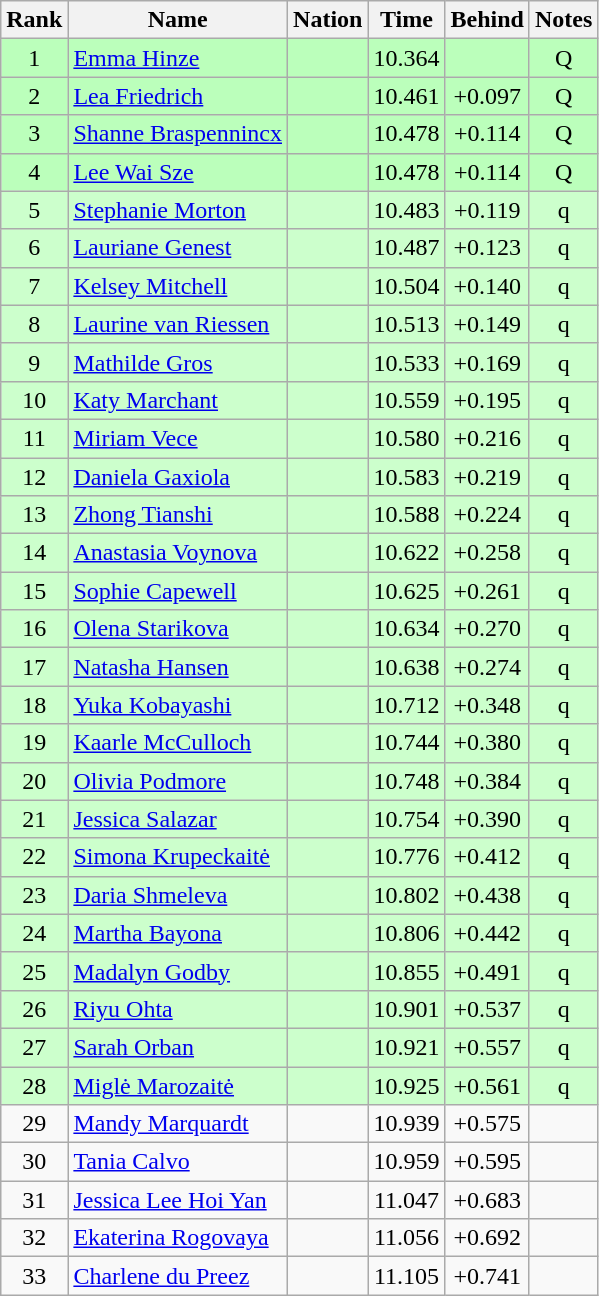<table class="wikitable sortable" style="text-align:center">
<tr>
<th>Rank</th>
<th>Name</th>
<th>Nation</th>
<th>Time</th>
<th>Behind</th>
<th>Notes</th>
</tr>
<tr bgcolor=bbffbb>
<td>1</td>
<td align=left><a href='#'>Emma Hinze</a></td>
<td align=left></td>
<td>10.364</td>
<td></td>
<td>Q</td>
</tr>
<tr bgcolor=bbffbb>
<td>2</td>
<td align=left><a href='#'>Lea Friedrich</a></td>
<td align=left></td>
<td>10.461</td>
<td>+0.097</td>
<td>Q</td>
</tr>
<tr bgcolor=bbffbb>
<td>3</td>
<td align=left><a href='#'>Shanne Braspennincx</a></td>
<td align=left></td>
<td>10.478</td>
<td>+0.114</td>
<td>Q</td>
</tr>
<tr bgcolor=bbffbb>
<td>4</td>
<td align=left><a href='#'>Lee Wai Sze</a></td>
<td align=left></td>
<td>10.478</td>
<td>+0.114</td>
<td>Q</td>
</tr>
<tr bgcolor=ccffcc>
<td>5</td>
<td align=left><a href='#'>Stephanie Morton</a></td>
<td align=left></td>
<td>10.483</td>
<td>+0.119</td>
<td>q</td>
</tr>
<tr bgcolor=ccffcc>
<td>6</td>
<td align=left><a href='#'>Lauriane Genest</a></td>
<td align=left></td>
<td>10.487</td>
<td>+0.123</td>
<td>q</td>
</tr>
<tr bgcolor=ccffcc>
<td>7</td>
<td align=left><a href='#'>Kelsey Mitchell</a></td>
<td align=left></td>
<td>10.504</td>
<td>+0.140</td>
<td>q</td>
</tr>
<tr bgcolor=ccffcc>
<td>8</td>
<td align=left><a href='#'>Laurine van Riessen</a></td>
<td align=left></td>
<td>10.513</td>
<td>+0.149</td>
<td>q</td>
</tr>
<tr bgcolor=ccffcc>
<td>9</td>
<td align=left><a href='#'>Mathilde Gros</a></td>
<td align=left></td>
<td>10.533</td>
<td>+0.169</td>
<td>q</td>
</tr>
<tr bgcolor=ccffcc>
<td>10</td>
<td align=left><a href='#'>Katy Marchant</a></td>
<td align=left></td>
<td>10.559</td>
<td>+0.195</td>
<td>q</td>
</tr>
<tr bgcolor=ccffcc>
<td>11</td>
<td align=left><a href='#'>Miriam Vece</a></td>
<td align=left></td>
<td>10.580</td>
<td>+0.216</td>
<td>q</td>
</tr>
<tr bgcolor=ccffcc>
<td>12</td>
<td align=left><a href='#'>Daniela Gaxiola</a></td>
<td align=left></td>
<td>10.583</td>
<td>+0.219</td>
<td>q</td>
</tr>
<tr bgcolor=ccffcc>
<td>13</td>
<td align=left><a href='#'>Zhong Tianshi</a></td>
<td align=left></td>
<td>10.588</td>
<td>+0.224</td>
<td>q</td>
</tr>
<tr bgcolor=ccffcc>
<td>14</td>
<td align=left><a href='#'>Anastasia Voynova</a></td>
<td align=left></td>
<td>10.622</td>
<td>+0.258</td>
<td>q</td>
</tr>
<tr bgcolor=ccffcc>
<td>15</td>
<td align=left><a href='#'>Sophie Capewell</a></td>
<td align=left></td>
<td>10.625</td>
<td>+0.261</td>
<td>q</td>
</tr>
<tr bgcolor=ccffcc>
<td>16</td>
<td align=left><a href='#'>Olena Starikova</a></td>
<td align=left></td>
<td>10.634</td>
<td>+0.270</td>
<td>q</td>
</tr>
<tr bgcolor=ccffcc>
<td>17</td>
<td align=left><a href='#'>Natasha Hansen</a></td>
<td align=left></td>
<td>10.638</td>
<td>+0.274</td>
<td>q</td>
</tr>
<tr bgcolor=ccffcc>
<td>18</td>
<td align=left><a href='#'>Yuka Kobayashi</a></td>
<td align=left></td>
<td>10.712</td>
<td>+0.348</td>
<td>q</td>
</tr>
<tr bgcolor=ccffcc>
<td>19</td>
<td align=left><a href='#'>Kaarle McCulloch</a></td>
<td align=left></td>
<td>10.744</td>
<td>+0.380</td>
<td>q</td>
</tr>
<tr bgcolor=ccffcc>
<td>20</td>
<td align=left><a href='#'>Olivia Podmore</a></td>
<td align=left></td>
<td>10.748</td>
<td>+0.384</td>
<td>q</td>
</tr>
<tr bgcolor=ccffcc>
<td>21</td>
<td align=left><a href='#'>Jessica Salazar</a></td>
<td align=left></td>
<td>10.754</td>
<td>+0.390</td>
<td>q</td>
</tr>
<tr bgcolor=ccffcc>
<td>22</td>
<td align=left><a href='#'>Simona Krupeckaitė</a></td>
<td align=left></td>
<td>10.776</td>
<td>+0.412</td>
<td>q</td>
</tr>
<tr bgcolor=ccffcc>
<td>23</td>
<td align=left><a href='#'>Daria Shmeleva</a></td>
<td align=left></td>
<td>10.802</td>
<td>+0.438</td>
<td>q</td>
</tr>
<tr bgcolor=ccffcc>
<td>24</td>
<td align=left><a href='#'>Martha Bayona</a></td>
<td align=left></td>
<td>10.806</td>
<td>+0.442</td>
<td>q</td>
</tr>
<tr bgcolor=ccffcc>
<td>25</td>
<td align=left><a href='#'>Madalyn Godby</a></td>
<td align=left></td>
<td>10.855</td>
<td>+0.491</td>
<td>q</td>
</tr>
<tr bgcolor=ccffcc>
<td>26</td>
<td align=left><a href='#'>Riyu Ohta</a></td>
<td align=left></td>
<td>10.901</td>
<td>+0.537</td>
<td>q</td>
</tr>
<tr bgcolor=ccffcc>
<td>27</td>
<td align=left><a href='#'>Sarah Orban</a></td>
<td align=left></td>
<td>10.921</td>
<td>+0.557</td>
<td>q</td>
</tr>
<tr bgcolor=ccffcc>
<td>28</td>
<td align=left><a href='#'>Miglė Marozaitė</a></td>
<td align=left></td>
<td>10.925</td>
<td>+0.561</td>
<td>q</td>
</tr>
<tr>
<td>29</td>
<td align=left><a href='#'>Mandy Marquardt</a></td>
<td align=left></td>
<td>10.939</td>
<td>+0.575</td>
<td></td>
</tr>
<tr>
<td>30</td>
<td align=left><a href='#'>Tania Calvo</a></td>
<td align=left></td>
<td>10.959</td>
<td>+0.595</td>
<td></td>
</tr>
<tr>
<td>31</td>
<td align=left><a href='#'>Jessica Lee Hoi Yan</a></td>
<td align=left></td>
<td>11.047</td>
<td>+0.683</td>
<td></td>
</tr>
<tr>
<td>32</td>
<td align=left><a href='#'>Ekaterina Rogovaya</a></td>
<td align=left></td>
<td>11.056</td>
<td>+0.692</td>
<td></td>
</tr>
<tr>
<td>33</td>
<td align=left><a href='#'>Charlene du Preez</a></td>
<td align=left></td>
<td>11.105</td>
<td>+0.741</td>
<td></td>
</tr>
</table>
